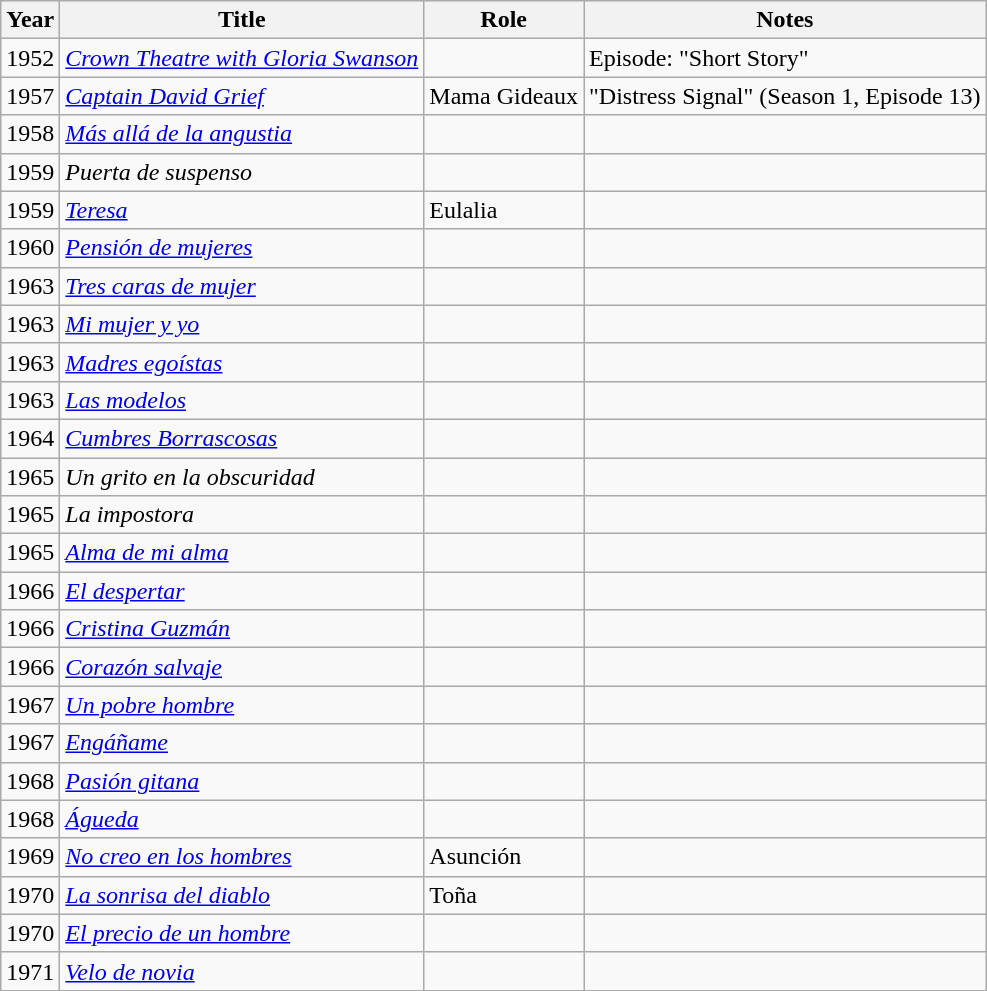<table class="wikitable sortable">
<tr>
<th>Year</th>
<th>Title</th>
<th>Role</th>
<th>Notes</th>
</tr>
<tr>
<td>1952</td>
<td><em><a href='#'>Crown Theatre with Gloria Swanson</a></em></td>
<td></td>
<td>Episode: "Short Story"</td>
</tr>
<tr>
<td>1957</td>
<td><em><a href='#'>Captain David Grief</a></em></td>
<td>Mama Gideaux</td>
<td>"Distress Signal" (Season 1, Episode 13)</td>
</tr>
<tr>
<td>1958</td>
<td><em><a href='#'>Más allá de la angustia</a></em></td>
<td></td>
<td></td>
</tr>
<tr>
<td>1959</td>
<td><em>Puerta de suspenso</em></td>
<td></td>
<td></td>
</tr>
<tr>
<td>1959</td>
<td><em><a href='#'>Teresa</a></em></td>
<td>Eulalia</td>
<td></td>
</tr>
<tr>
<td>1960</td>
<td><em><a href='#'>Pensión de mujeres</a></em></td>
<td></td>
<td></td>
</tr>
<tr>
<td>1963</td>
<td><em><a href='#'>Tres caras de mujer</a></em></td>
<td></td>
<td></td>
</tr>
<tr>
<td>1963</td>
<td><em><a href='#'>Mi mujer y yo</a></em></td>
<td></td>
<td></td>
</tr>
<tr>
<td>1963</td>
<td><em><a href='#'>Madres egoístas</a></em></td>
<td></td>
<td></td>
</tr>
<tr>
<td>1963</td>
<td><em><a href='#'>Las modelos</a></em></td>
<td></td>
<td></td>
</tr>
<tr>
<td>1964</td>
<td><em><a href='#'>Cumbres Borrascosas</a></em></td>
<td></td>
<td></td>
</tr>
<tr>
<td>1965</td>
<td><em>Un grito en la obscuridad</em></td>
<td></td>
<td></td>
</tr>
<tr>
<td>1965</td>
<td><em>La impostora</em></td>
<td></td>
<td></td>
</tr>
<tr>
<td>1965</td>
<td><em><a href='#'>Alma de mi alma</a></em></td>
<td></td>
<td></td>
</tr>
<tr>
<td>1966</td>
<td><em><a href='#'>El despertar</a></em></td>
<td></td>
<td></td>
</tr>
<tr>
<td>1966</td>
<td><em><a href='#'>Cristina Guzmán</a></em></td>
<td></td>
<td></td>
</tr>
<tr>
<td>1966</td>
<td><em><a href='#'>Corazón salvaje</a></em></td>
<td></td>
<td></td>
</tr>
<tr>
<td>1967</td>
<td><em><a href='#'>Un pobre hombre</a></em></td>
<td></td>
<td></td>
</tr>
<tr>
<td>1967</td>
<td><em><a href='#'>Engáñame</a></em></td>
<td></td>
<td></td>
</tr>
<tr>
<td>1968</td>
<td><em><a href='#'>Pasión gitana</a></em></td>
<td></td>
<td></td>
</tr>
<tr>
<td>1968</td>
<td><em><a href='#'>Águeda</a></em></td>
<td></td>
<td></td>
</tr>
<tr>
<td>1969</td>
<td><em><a href='#'>No creo en los hombres</a></em></td>
<td>Asunción</td>
<td></td>
</tr>
<tr>
<td>1970</td>
<td><em><a href='#'>La sonrisa del diablo</a></em></td>
<td>Toña</td>
<td></td>
</tr>
<tr>
<td>1970</td>
<td><em><a href='#'>El precio de un hombre</a></em></td>
<td></td>
<td></td>
</tr>
<tr>
<td>1971</td>
<td><em><a href='#'>Velo de novia</a></em></td>
<td></td>
<td></td>
</tr>
</table>
